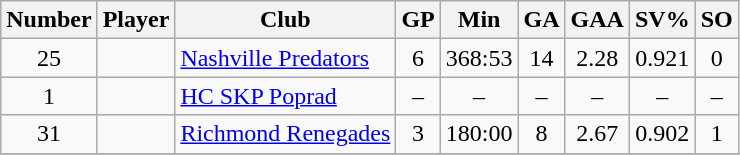<table class="wikitable sortable" style="text-align: center;">
<tr>
<th>Number</th>
<th>Player</th>
<th>Club</th>
<th>GP</th>
<th>Min</th>
<th>GA</th>
<th>GAA</th>
<th>SV%</th>
<th>SO</th>
</tr>
<tr>
<td>25</td>
<td align=left></td>
<td align=left><a href='#'>Nashville Predators</a></td>
<td>6</td>
<td>368:53</td>
<td>14</td>
<td>2.28</td>
<td>0.921</td>
<td>0</td>
</tr>
<tr>
<td>1</td>
<td align=left></td>
<td align=left><a href='#'>HC SKP Poprad</a></td>
<td>–</td>
<td>–</td>
<td>–</td>
<td>–</td>
<td>–</td>
<td>–</td>
</tr>
<tr>
<td>31</td>
<td align=left></td>
<td align=left><a href='#'>Richmond Renegades</a></td>
<td>3</td>
<td>180:00</td>
<td>8</td>
<td>2.67</td>
<td>0.902</td>
<td>1</td>
</tr>
<tr>
</tr>
</table>
